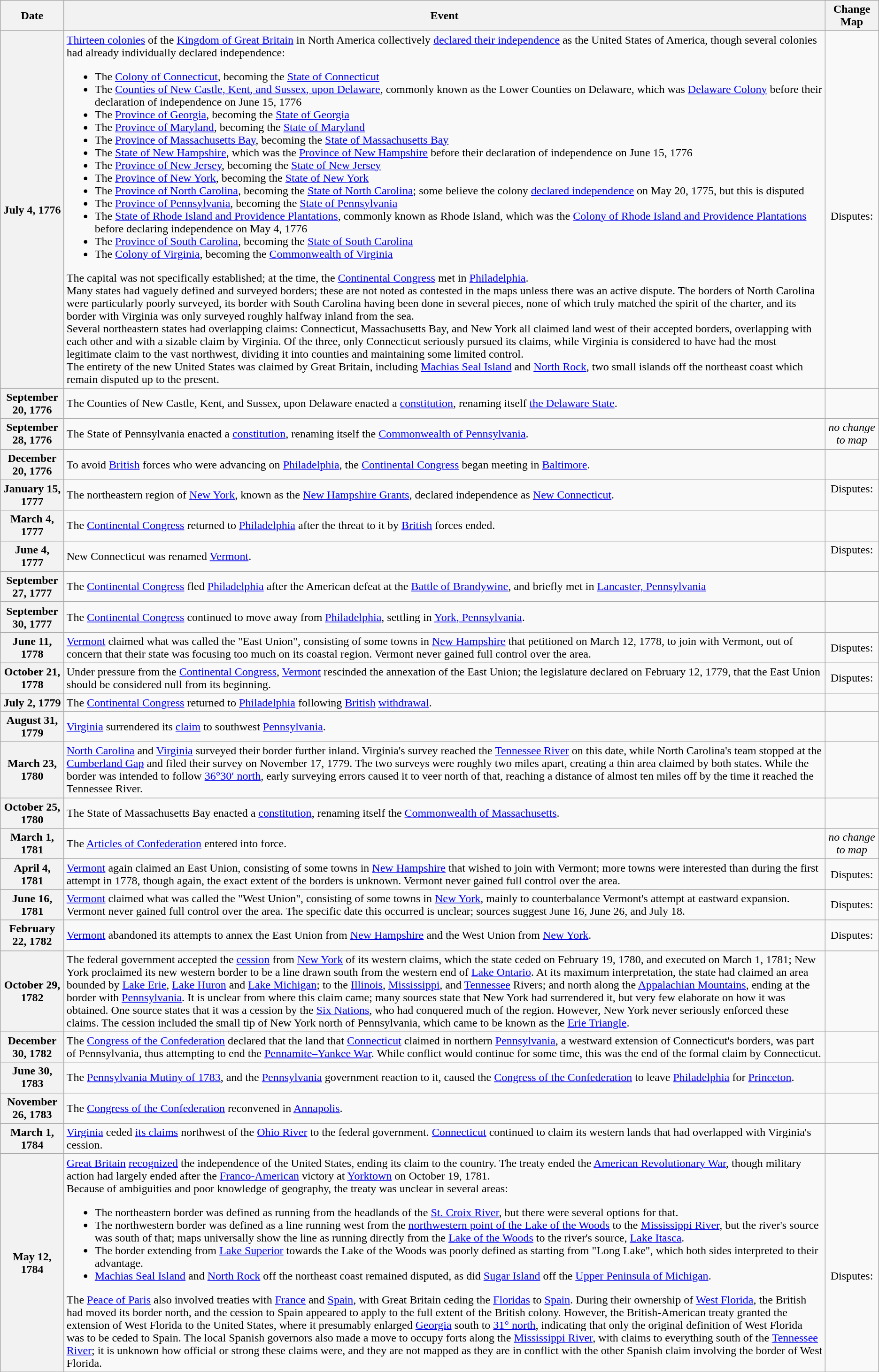<table class="wikitable plainrowheaders">
<tr>
<th scope="col">Date</th>
<th scope="col">Event</th>
<th scope="col">Change Map</th>
</tr>
<tr>
<th scope=row>July 4, 1776</th>
<td><a href='#'>Thirteen colonies</a> of the <a href='#'>Kingdom of Great Britain</a> in North America collectively <a href='#'>declared their independence</a> as the United States of America, though several colonies had already individually declared independence:<br><ul><li>The <a href='#'>Colony of Connecticut</a>, becoming the <a href='#'>State of Connecticut</a></li><li>The <a href='#'>Counties of New Castle, Kent, and Sussex, upon Delaware</a>, commonly known as the Lower Counties on Delaware, which was <a href='#'>Delaware Colony</a> before their declaration of independence on June 15, 1776</li><li>The <a href='#'>Province of Georgia</a>, becoming the <a href='#'>State of Georgia</a></li><li>The <a href='#'>Province of Maryland</a>, becoming the <a href='#'>State of Maryland</a></li><li>The <a href='#'>Province of Massachusetts Bay</a>, becoming the <a href='#'>State of Massachusetts Bay</a></li><li>The <a href='#'>State of New Hampshire</a>, which was the <a href='#'>Province of New Hampshire</a> before their declaration of independence on June 15, 1776</li><li>The <a href='#'>Province of New Jersey</a>, becoming the <a href='#'>State of New Jersey</a></li><li>The <a href='#'>Province of New York</a>, becoming the <a href='#'>State of New York</a></li><li>The <a href='#'>Province of North Carolina</a>, becoming the <a href='#'>State of North Carolina</a>; some believe the colony <a href='#'>declared independence</a> on May 20, 1775, but this is disputed</li><li>The <a href='#'>Province of Pennsylvania</a>, becoming the <a href='#'>State of Pennsylvania</a></li><li>The <a href='#'>State of Rhode Island and Providence Plantations</a>, commonly known as Rhode Island, which was the <a href='#'>Colony of Rhode Island and Providence Plantations</a> before declaring independence on May 4, 1776</li><li>The <a href='#'>Province of South Carolina</a>, becoming the <a href='#'>State of South Carolina</a></li><li>The <a href='#'>Colony of Virginia</a>, becoming the <a href='#'>Commonwealth of Virginia</a></li></ul>The capital was not specifically established; at the time, the <a href='#'>Continental Congress</a> met in <a href='#'>Philadelphia</a>.<br>Many states had vaguely defined and surveyed borders; these are not noted as contested in the maps unless there was an active dispute. The borders of North Carolina were particularly poorly surveyed, its border with South Carolina having been done in several pieces, none of which truly matched the spirit of the charter, and its border with Virginia was only surveyed roughly halfway inland from the sea.<br>Several northeastern states had overlapping claims: Connecticut, Massachusetts Bay, and New York all claimed land west of their accepted borders, overlapping with each other and with a sizable claim by Virginia. Of the three, only Connecticut seriously pursued its claims, while Virginia is considered to have had the most legitimate claim to the vast northwest, dividing it into counties and maintaining some limited control.<br>The entirety of the new United States was claimed by Great Britain, including <a href='#'>Machias Seal Island</a> and <a href='#'>North Rock</a>, two small islands off the northeast coast which remain disputed up to the present.</td>
<td align="center"><br><br>Disputes:<br><br></td>
</tr>
<tr>
<th scope=row>September 20, 1776</th>
<td>The Counties of New Castle, Kent, and Sussex, upon Delaware enacted a <a href='#'>constitution</a>, renaming itself <a href='#'>the Delaware State</a>.</td>
<td align="center"></td>
</tr>
<tr>
<th scope=row>September 28, 1776</th>
<td>The State of Pennsylvania enacted a <a href='#'>constitution</a>, renaming itself the <a href='#'>Commonwealth of Pennsylvania</a>.</td>
<td align="center"><em>no change to map</em></td>
</tr>
<tr>
<th scope=row>December 20, 1776</th>
<td>To avoid <a href='#'>British</a> forces who were advancing on <a href='#'>Philadelphia</a>, the <a href='#'>Continental Congress</a> began meeting in <a href='#'>Baltimore</a>.</td>
<td align="center"></td>
</tr>
<tr>
<th scope=row>January 15, 1777</th>
<td>The northeastern region of <a href='#'>New York</a>, known as the <a href='#'>New Hampshire Grants</a>, declared independence as <a href='#'>New Connecticut</a>.</td>
<td align="center">Disputes:<br><br></td>
</tr>
<tr>
<th scope=row>March 4, 1777</th>
<td>The <a href='#'>Continental Congress</a> returned to <a href='#'>Philadelphia</a> after the threat to it by <a href='#'>British</a> forces ended.</td>
<td align="center"></td>
</tr>
<tr>
<th scope=row>June 4, 1777</th>
<td>New Connecticut was renamed <a href='#'>Vermont</a>.</td>
<td align="center">Disputes:<br><br></td>
</tr>
<tr>
<th scope=row>September 27, 1777</th>
<td>The <a href='#'>Continental Congress</a> fled <a href='#'>Philadelphia</a> after the American defeat at the <a href='#'>Battle of Brandywine</a>, and briefly met in <a href='#'>Lancaster, Pennsylvania</a></td>
<td align="center"></td>
</tr>
<tr>
<th scope=row>September 30, 1777</th>
<td>The <a href='#'>Continental Congress</a> continued to move away from <a href='#'>Philadelphia</a>, settling in <a href='#'>York, Pennsylvania</a>.</td>
<td align="center"></td>
</tr>
<tr>
<th scope=row>June 11, 1778</th>
<td><a href='#'>Vermont</a> claimed what was called the "East Union", consisting of some towns in <a href='#'>New Hampshire</a> that petitioned on March 12, 1778, to join with Vermont, out of concern that their state was focusing too much on its coastal region. Vermont never gained full control over the area.</td>
<td align="center">Disputes:<br></td>
</tr>
<tr>
<th scope=row>October 21, 1778</th>
<td>Under pressure from the <a href='#'>Continental Congress</a>, <a href='#'>Vermont</a> rescinded the annexation of the East Union; the legislature declared on February 12, 1779, that the East Union should be considered null from its beginning.</td>
<td align="center">Disputes:<br></td>
</tr>
<tr>
<th scope=row>July 2, 1779</th>
<td>The <a href='#'>Continental Congress</a> returned to <a href='#'>Philadelphia</a> following <a href='#'>British</a> <a href='#'>withdrawal</a>.</td>
<td align="center"></td>
</tr>
<tr>
<th scope=row>August 31, 1779</th>
<td><a href='#'>Virginia</a> surrendered its <a href='#'>claim</a> to southwest <a href='#'>Pennsylvania</a>.</td>
<td align="center"></td>
</tr>
<tr>
<th scope=row>March 23, 1780</th>
<td><a href='#'>North Carolina</a> and <a href='#'>Virginia</a> surveyed their border further inland. Virginia's survey reached the <a href='#'>Tennessee River</a> on this date, while North Carolina's team stopped at the <a href='#'>Cumberland Gap</a> and filed their survey on November 17, 1779. The two surveys were roughly two miles apart, creating a thin area claimed by both states. While the border was intended to follow <a href='#'>36°30′ north</a>, early surveying errors caused it to veer north of that, reaching a distance of almost ten miles off by the time it reached the Tennessee River.</td>
<td align="center"></td>
</tr>
<tr>
<th scope=row>October 25, 1780</th>
<td>The State of Massachusetts Bay enacted a <a href='#'>constitution</a>, renaming itself the <a href='#'>Commonwealth of Massachusetts</a>.</td>
<td align="center"></td>
</tr>
<tr>
<th scope=row>March 1, 1781</th>
<td>The <a href='#'>Articles of Confederation</a> entered into force.</td>
<td align="center"><em>no change to map</em></td>
</tr>
<tr>
<th scope=row>April 4, 1781</th>
<td><a href='#'>Vermont</a> again claimed an East Union, consisting of some towns in <a href='#'>New Hampshire</a> that wished to join with Vermont; more towns were interested than during the first attempt in 1778, though again, the exact extent of the borders is unknown. Vermont never gained full control over the area.</td>
<td align="center">Disputes:<br></td>
</tr>
<tr>
<th scope=row>June 16, 1781</th>
<td><a href='#'>Vermont</a> claimed what was called the "West Union", consisting of some towns in <a href='#'>New York</a>, mainly to counterbalance Vermont's attempt at eastward expansion. Vermont never gained full control over the area. The specific date this occurred is unclear; sources suggest June 16, June 26, and July 18.</td>
<td align="center">Disputes:<br></td>
</tr>
<tr>
<th scope=row>February 22, 1782</th>
<td><a href='#'>Vermont</a> abandoned its attempts to annex the East Union from <a href='#'>New Hampshire</a> and the West Union from <a href='#'>New York</a>.</td>
<td align="center">Disputes:<br></td>
</tr>
<tr>
<th scope=row>October 29, 1782</th>
<td>The federal government accepted the <a href='#'>cession</a> from <a href='#'>New York</a> of its western claims, which the state ceded on February 19, 1780, and executed on March 1, 1781; New York proclaimed its new western border to be a line drawn south from the western end of <a href='#'>Lake Ontario</a>. At its maximum interpretation, the state had claimed an area bounded by <a href='#'>Lake Erie</a>, <a href='#'>Lake Huron</a> and <a href='#'>Lake Michigan</a>; to the <a href='#'>Illinois</a>, <a href='#'>Mississippi</a>, and <a href='#'>Tennessee</a> Rivers; and north along the <a href='#'>Appalachian Mountains</a>, ending at the border with <a href='#'>Pennsylvania</a>. It is unclear from where this claim came; many sources state that New York had surrendered it, but very few elaborate on how it was obtained. One source states that it was a cession by the <a href='#'>Six Nations</a>, who had conquered much of the region. However, New York never seriously enforced these claims. The cession included the small tip of New York north of Pennsylvania, which came to be known as the <a href='#'>Erie Triangle</a>.</td>
<td></td>
</tr>
<tr>
<th scope=row>December 30, 1782</th>
<td>The <a href='#'>Congress of the Confederation</a> declared that the land that <a href='#'>Connecticut</a> claimed in northern <a href='#'>Pennsylvania</a>, a westward extension of Connecticut's borders, was part of Pennsylvania, thus attempting to end the <a href='#'>Pennamite–Yankee War</a>. While conflict would continue for some time, this was the end of the formal claim by Connecticut.</td>
<td></td>
</tr>
<tr>
<th scope=row>June 30, 1783</th>
<td>The <a href='#'>Pennsylvania Mutiny of 1783</a>, and the <a href='#'>Pennsylvania</a> government reaction to it, caused the <a href='#'>Congress of the Confederation</a> to leave <a href='#'>Philadelphia</a> for <a href='#'>Princeton</a>.</td>
<td align="center"></td>
</tr>
<tr>
<th scope=row>November 26, 1783</th>
<td>The <a href='#'>Congress of the Confederation</a> reconvened in <a href='#'>Annapolis</a>.</td>
<td align="center"></td>
</tr>
<tr>
<th scope=row>March 1, 1784</th>
<td><a href='#'>Virginia</a> ceded <a href='#'>its claims</a> northwest of the <a href='#'>Ohio River</a> to the federal government. <a href='#'>Connecticut</a> continued to claim its western lands that had overlapped with Virginia's cession.</td>
<td></td>
</tr>
<tr>
<th scope=row>May 12, 1784</th>
<td><a href='#'>Great Britain</a> <a href='#'>recognized</a> the independence of the United States, ending its claim to the country. The treaty ended the <a href='#'>American Revolutionary War</a>, though military action had largely ended after the <a href='#'>Franco-American</a> victory at <a href='#'>Yorktown</a> on October 19, 1781.<br>Because of ambiguities and poor knowledge of geography, the treaty was unclear in several areas:<ul><li>The northeastern border was defined as running from the headlands of the <a href='#'>St. Croix River</a>, but there were several options for that.</li><li>The northwestern border was defined as a line running west from the <a href='#'>northwestern point of the Lake of the Woods</a> to the <a href='#'>Mississippi River</a>, but the river's source was south of that; maps universally show the line as running directly from the <a href='#'>Lake of the Woods</a> to the river's source, <a href='#'>Lake Itasca</a>.</li><li>The border extending from <a href='#'>Lake Superior</a> towards the Lake of the Woods was poorly defined as starting from "Long Lake", which both sides interpreted to their advantage.</li><li><a href='#'>Machias Seal Island</a> and <a href='#'>North Rock</a> off the northeast coast remained disputed, as did <a href='#'>Sugar Island</a> off the <a href='#'>Upper Peninsula of Michigan</a>.</li></ul>The <a href='#'>Peace of Paris</a> also involved treaties with <a href='#'>France</a> and <a href='#'>Spain</a>, with Great Britain ceding the <a href='#'>Floridas</a> to <a href='#'>Spain</a>. During their ownership of <a href='#'>West Florida</a>, the British had moved its border north, and the cession to Spain appeared to apply to the full extent of the British colony. However, the British-American treaty granted the extension of West Florida to the United States, where it presumably enlarged <a href='#'>Georgia</a> south to <a href='#'>31° north</a>, indicating that only the original definition of West Florida was to be ceded to Spain. The local Spanish governors also made a move to occupy forts along the <a href='#'>Mississippi River</a>, with claims to everything south of the <a href='#'>Tennessee River</a>; it is unknown how official or strong these claims were, and they are not mapped as they are in conflict with the other Spanish claim involving the border of West Florida.</td>
<td align="center"><br><br>Disputes:<br></td>
</tr>
</table>
